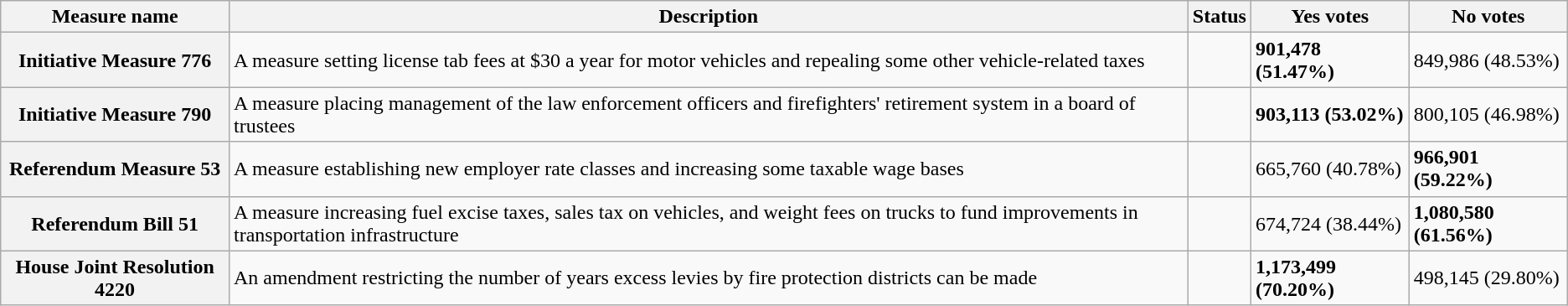<table class="wikitable sortable plainrowheaders">
<tr>
<th scope=col>Measure name</th>
<th scope=col class=unsortable>Description</th>
<th scope=col>Status</th>
<th scope=col>Yes votes</th>
<th scope=col>No votes</th>
</tr>
<tr>
<th scope=row>Initiative Measure 776</th>
<td>A measure setting license tab fees at $30 a year for motor vehicles and repealing some other vehicle-related taxes</td>
<td></td>
<td><strong>901,478 (51.47%)</strong></td>
<td>849,986 (48.53%)</td>
</tr>
<tr>
<th scope=row>Initiative Measure 790</th>
<td>A measure placing management of the law enforcement officers and firefighters' retirement system in a board of trustees</td>
<td></td>
<td><strong>903,113 (53.02%)</strong></td>
<td>800,105 (46.98%)</td>
</tr>
<tr>
<th scope=row>Referendum Measure 53</th>
<td>A measure establishing new employer rate classes and increasing some taxable wage bases</td>
<td></td>
<td>665,760 (40.78%)</td>
<td><strong>966,901 (59.22%)</strong></td>
</tr>
<tr>
<th scope=row>Referendum Bill 51</th>
<td>A measure increasing fuel excise taxes, sales tax on vehicles, and weight fees on trucks to fund improvements in transportation infrastructure</td>
<td></td>
<td>674,724 (38.44%)</td>
<td><strong>1,080,580 (61.56%)</strong></td>
</tr>
<tr>
<th scope=row>House Joint Resolution 4220</th>
<td>An amendment restricting the number of years excess levies by fire protection districts can be made</td>
<td></td>
<td><strong>1,173,499 (70.20%)</strong></td>
<td>498,145 (29.80%)</td>
</tr>
</table>
